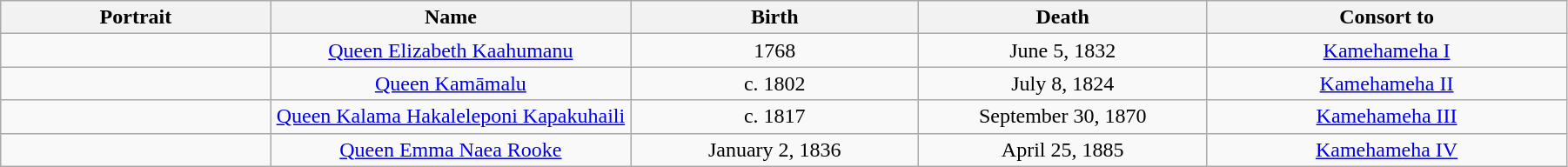<table width=95% class="wikitable">
<tr>
<th width=15%>Portrait</th>
<th width=20%>Name</th>
<th width=16%>Birth</th>
<th width=16%>Death</th>
<th width=20%>Consort to</th>
</tr>
<tr>
<td align="center"></td>
<td align="center"><a href='#'>Queen Elizabeth Kaahumanu</a></td>
<td align="center">1768</td>
<td align="center">June 5, 1832</td>
<td align="center"><a href='#'>Kamehameha I</a></td>
</tr>
<tr>
<td align="center"></td>
<td align="center"><a href='#'>Queen Kamāmalu</a></td>
<td align="center">c. 1802</td>
<td align="center">July 8, 1824</td>
<td align="center"><a href='#'>Kamehameha II</a></td>
</tr>
<tr>
<td align="center"></td>
<td align="center"><a href='#'>Queen Kalama Hakaleleponi Kapakuhaili</a></td>
<td align="center">c. 1817</td>
<td align="center">September 30, 1870</td>
<td align="center"><a href='#'>Kamehameha III</a></td>
</tr>
<tr>
<td align="center"></td>
<td align="center"><a href='#'>Queen Emma Naea Rooke</a></td>
<td align="center">January 2, 1836</td>
<td align="center">April 25, 1885</td>
<td align="center"><a href='#'>Kamehameha IV</a></td>
</tr>
</table>
